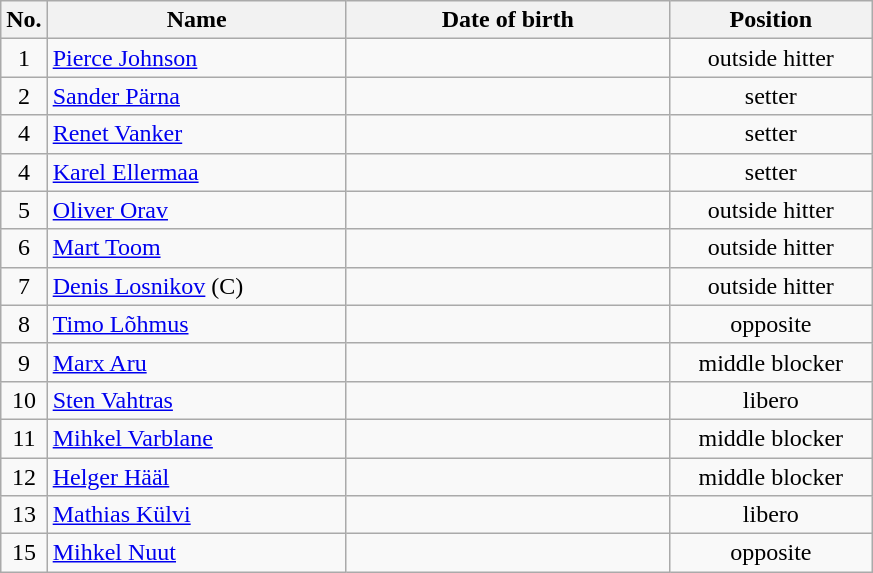<table class="wikitable sortable" style="font-size:100%; text-align:center;">
<tr>
<th>No.</th>
<th style="width:12em">Name</th>
<th style="width:13em">Date of birth</th>
<th style="width:8em">Position</th>
</tr>
<tr>
<td>1</td>
<td align=left> <a href='#'>Pierce Johnson</a></td>
<td align=right></td>
<td>outside hitter</td>
</tr>
<tr>
<td>2</td>
<td align=left> <a href='#'>Sander Pärna</a></td>
<td align="right"></td>
<td>setter</td>
</tr>
<tr>
<td>4</td>
<td align=left> <a href='#'>Renet Vanker</a></td>
<td align="right"></td>
<td>setter</td>
</tr>
<tr>
<td>4</td>
<td align=left> <a href='#'>Karel Ellermaa</a></td>
<td align="right"></td>
<td>setter</td>
</tr>
<tr>
<td>5</td>
<td align=left> <a href='#'>Oliver Orav</a></td>
<td align=right></td>
<td>outside hitter</td>
</tr>
<tr>
<td>6</td>
<td align=left> <a href='#'>Mart Toom</a></td>
<td align=right></td>
<td>outside hitter</td>
</tr>
<tr>
<td>7</td>
<td align=left> <a href='#'>Denis Losnikov</a> (C)</td>
<td align=right></td>
<td>outside hitter</td>
</tr>
<tr>
<td>8</td>
<td align=left> <a href='#'>Timo Lõhmus</a></td>
<td align="right"></td>
<td>opposite</td>
</tr>
<tr>
<td>9</td>
<td align=left> <a href='#'>Marx Aru</a></td>
<td align="right"></td>
<td>middle blocker</td>
</tr>
<tr>
<td>10</td>
<td align=left> <a href='#'>Sten Vahtras</a></td>
<td align="right"></td>
<td>libero</td>
</tr>
<tr>
<td>11</td>
<td align=left> <a href='#'>Mihkel Varblane</a></td>
<td align="right"></td>
<td>middle blocker</td>
</tr>
<tr>
<td>12</td>
<td align=left> <a href='#'>Helger Hääl</a></td>
<td align="right"></td>
<td>middle blocker</td>
</tr>
<tr>
<td>13</td>
<td align=left> <a href='#'>Mathias Külvi</a></td>
<td align="right"></td>
<td>libero</td>
</tr>
<tr>
<td>15</td>
<td align=left> <a href='#'>Mihkel Nuut</a></td>
<td align="right"></td>
<td>opposite</td>
</tr>
</table>
